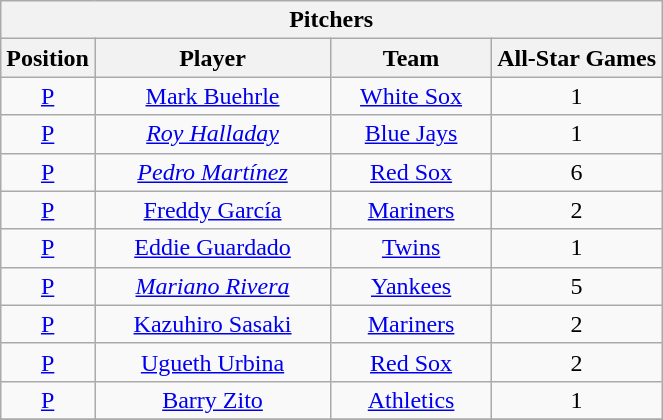<table class="wikitable" style="font-size: 100%; text-align:right;">
<tr>
<th colspan="4">Pitchers</th>
</tr>
<tr>
<th>Position</th>
<th width="150">Player</th>
<th width="100">Team</th>
<th>All-Star Games</th>
</tr>
<tr>
<td align="center"><a href='#'>P</a></td>
<td align="center"><a href='#'>Mark Buehrle</a></td>
<td align="center"><a href='#'>White Sox</a></td>
<td align="center">1</td>
</tr>
<tr>
<td align="center"><a href='#'>P</a></td>
<td align="center"><em><a href='#'>Roy Halladay</a></em></td>
<td align="center"><a href='#'>Blue Jays</a></td>
<td align="center">1</td>
</tr>
<tr>
<td align="center"><a href='#'>P</a></td>
<td align="center"><em><a href='#'>Pedro Martínez</a></em></td>
<td align="center"><a href='#'>Red Sox</a></td>
<td align="center">6</td>
</tr>
<tr>
<td align="center"><a href='#'>P</a></td>
<td align="center"><a href='#'>Freddy García</a></td>
<td align="center"><a href='#'>Mariners</a></td>
<td align="center">2</td>
</tr>
<tr>
<td align="center"><a href='#'>P</a></td>
<td align="center"><a href='#'>Eddie Guardado</a></td>
<td align="center"><a href='#'>Twins</a></td>
<td align="center">1</td>
</tr>
<tr>
<td align="center"><a href='#'>P</a></td>
<td align="center"><em><a href='#'>Mariano Rivera</a></em></td>
<td align="center"><a href='#'>Yankees</a></td>
<td align="center">5</td>
</tr>
<tr>
<td align="center"><a href='#'>P</a></td>
<td align="center"><a href='#'>Kazuhiro Sasaki</a></td>
<td align="center"><a href='#'>Mariners</a></td>
<td align="center">2</td>
</tr>
<tr>
<td align="center"><a href='#'>P</a></td>
<td align="center"><a href='#'>Ugueth Urbina</a></td>
<td align="center"><a href='#'>Red Sox</a></td>
<td align="center">2</td>
</tr>
<tr>
<td align="center"><a href='#'>P</a></td>
<td align="center"><a href='#'>Barry Zito</a></td>
<td align="center"><a href='#'>Athletics</a></td>
<td align="center">1</td>
</tr>
<tr>
</tr>
</table>
